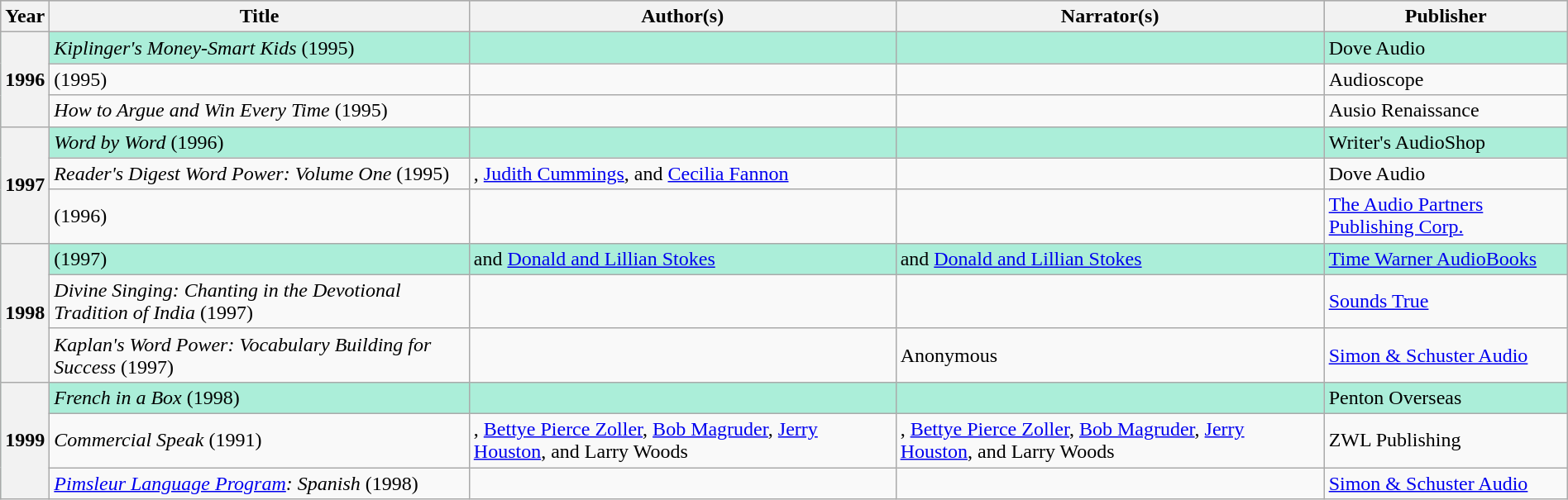<table class="wikitable sortable mw-collapsible" style="width:100%">
<tr bgcolor="#bebebe">
<th scope=“col” width=“4%”>Year</th>
<th scope=“col” width=“24%”>Title</th>
<th scope=“col” width=“24%”>Author(s)</th>
<th scope=“col” width=“24%”>Narrator(s)</th>
<th scope=“col” width=“24%”>Publisher</th>
</tr>
<tr style=background:#ABEED9>
<th rowspan="3">1996<br></th>
<td><em>Kiplinger's Money-Smart Kids</em> (1995)</td>
<td></td>
<td></td>
<td>Dove Audio</td>
</tr>
<tr>
<td> (1995)</td>
<td></td>
<td></td>
<td>Audioscope</td>
</tr>
<tr>
<td><em>How to Argue and Win Every Time</em> (1995)</td>
<td></td>
<td></td>
<td>Ausio Renaissance</td>
</tr>
<tr style=background:#ABEED9>
<th rowspan="3">1997<br></th>
<td><em>Word by Word</em> (1996)</td>
<td></td>
<td></td>
<td>Writer's AudioShop</td>
</tr>
<tr>
<td><em>Reader's Digest Word Power: Volume One</em> (1995)</td>
<td>, <a href='#'>Judith Cummings</a>, and <a href='#'>Cecilia Fannon</a></td>
<td></td>
<td>Dove Audio</td>
</tr>
<tr>
<td> (1996)</td>
<td></td>
<td></td>
<td><a href='#'>The Audio Partners Publishing Corp.</a></td>
</tr>
<tr style=background:#ABEED9>
<th rowspan="3">1998<br></th>
<td> (1997)</td>
<td> and <a href='#'>Donald and Lillian Stokes</a></td>
<td> and <a href='#'>Donald and Lillian Stokes</a></td>
<td><a href='#'>Time Warner AudioBooks</a></td>
</tr>
<tr>
<td><em>Divine Singing: Chanting in the Devotional Tradition of India</em> (1997)</td>
<td></td>
<td></td>
<td><a href='#'>Sounds True</a></td>
</tr>
<tr>
<td><em>Kaplan's Word Power: Vocabulary Building for Success</em> (1997)</td>
<td></td>
<td>Anonymous</td>
<td><a href='#'>Simon & Schuster Audio</a></td>
</tr>
<tr style=background:#ABEED9>
<th rowspan="3">1999<br></th>
<td><em>French in a Box</em> (1998)</td>
<td></td>
<td></td>
<td>Penton Overseas</td>
</tr>
<tr>
<td><em>Commercial Speak</em> (1991)</td>
<td>, <a href='#'>Bettye Pierce Zoller</a>, <a href='#'>Bob Magruder</a>, <a href='#'>Jerry Houston</a>, and Larry Woods</td>
<td>, <a href='#'>Bettye Pierce Zoller</a>, <a href='#'>Bob Magruder</a>, <a href='#'>Jerry Houston</a>, and Larry Woods</td>
<td>ZWL Publishing</td>
</tr>
<tr>
<td><em><a href='#'>Pimsleur Language Program</a>: Spanish</em> (1998)</td>
<td></td>
<td></td>
<td><a href='#'>Simon & Schuster Audio</a></td>
</tr>
</table>
